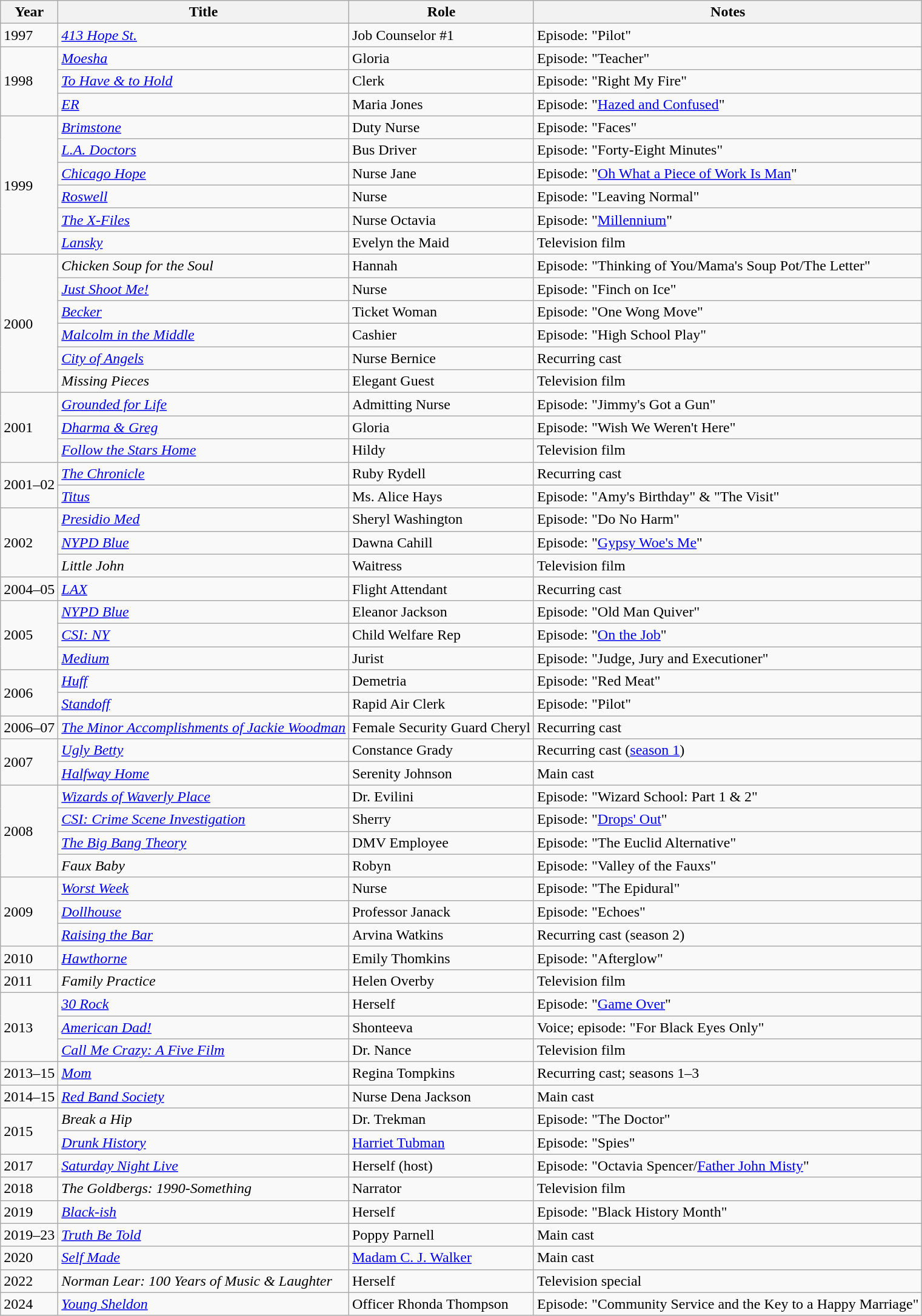<table class="wikitable plainrowheaders sortable">
<tr>
<th scope="col">Year</th>
<th scope="col">Title</th>
<th scope="col">Role</th>
<th class="unsortable">Notes</th>
</tr>
<tr>
<td>1997</td>
<td><em><a href='#'>413 Hope St.</a></em></td>
<td>Job Counselor #1</td>
<td>Episode: "Pilot"</td>
</tr>
<tr>
<td rowspan="3">1998</td>
<td><em><a href='#'>Moesha</a></em></td>
<td>Gloria</td>
<td>Episode: "Teacher"</td>
</tr>
<tr>
<td><em><a href='#'>To Have & to Hold</a></em></td>
<td>Clerk</td>
<td>Episode: "Right My Fire"</td>
</tr>
<tr>
<td><em><a href='#'>ER</a></em></td>
<td>Maria Jones</td>
<td>Episode: "<a href='#'>Hazed and Confused</a>"</td>
</tr>
<tr>
<td rowspan="6">1999</td>
<td><em><a href='#'>Brimstone</a></em></td>
<td>Duty Nurse</td>
<td>Episode: "Faces"</td>
</tr>
<tr>
<td><em><a href='#'>L.A. Doctors</a></em></td>
<td>Bus Driver</td>
<td>Episode: "Forty-Eight Minutes"</td>
</tr>
<tr>
<td><em><a href='#'>Chicago Hope</a></em></td>
<td>Nurse Jane</td>
<td>Episode: "<a href='#'>Oh What a Piece of Work Is Man</a>"</td>
</tr>
<tr>
<td><em><a href='#'>Roswell</a></em></td>
<td>Nurse</td>
<td>Episode: "Leaving Normal"</td>
</tr>
<tr>
<td><em><a href='#'>The X-Files</a></em></td>
<td>Nurse Octavia</td>
<td>Episode: "<a href='#'>Millennium</a>"</td>
</tr>
<tr>
<td><em><a href='#'>Lansky</a></em></td>
<td>Evelyn the Maid</td>
<td>Television film</td>
</tr>
<tr>
<td rowspan="6">2000</td>
<td><em>Chicken Soup for the Soul</em></td>
<td>Hannah</td>
<td>Episode: "Thinking of You/Mama's Soup Pot/The Letter"</td>
</tr>
<tr>
<td><em><a href='#'>Just Shoot Me!</a></em></td>
<td>Nurse</td>
<td>Episode: "Finch on Ice"</td>
</tr>
<tr>
<td><em><a href='#'>Becker</a></em></td>
<td>Ticket Woman</td>
<td>Episode: "One Wong Move"</td>
</tr>
<tr>
<td><em><a href='#'>Malcolm in the Middle</a></em></td>
<td>Cashier</td>
<td>Episode: "High School Play"</td>
</tr>
<tr>
<td><em><a href='#'>City of Angels</a></em></td>
<td>Nurse Bernice</td>
<td>Recurring cast</td>
</tr>
<tr>
<td><em>Missing Pieces</em></td>
<td>Elegant Guest</td>
<td>Television film</td>
</tr>
<tr>
<td rowspan="3">2001</td>
<td><em><a href='#'>Grounded for Life</a></em></td>
<td>Admitting Nurse</td>
<td>Episode: "Jimmy's Got a Gun"</td>
</tr>
<tr>
<td><em><a href='#'>Dharma & Greg</a></em></td>
<td>Gloria</td>
<td>Episode: "Wish We Weren't Here"</td>
</tr>
<tr>
<td><em><a href='#'>Follow the Stars Home</a></em></td>
<td>Hildy</td>
<td>Television film</td>
</tr>
<tr>
<td rowspan="2">2001–02</td>
<td><em><a href='#'>The Chronicle</a></em></td>
<td>Ruby Rydell</td>
<td>Recurring cast</td>
</tr>
<tr>
<td><em><a href='#'>Titus</a></em></td>
<td>Ms. Alice Hays</td>
<td>Episode: "Amy's Birthday" & "The Visit"</td>
</tr>
<tr>
<td rowspan="3">2002</td>
<td><em><a href='#'>Presidio Med</a></em></td>
<td>Sheryl Washington</td>
<td>Episode: "Do No Harm"</td>
</tr>
<tr>
<td><em><a href='#'>NYPD Blue</a></em></td>
<td>Dawna Cahill</td>
<td>Episode: "<a href='#'>Gypsy Woe's Me</a>"</td>
</tr>
<tr>
<td><em>Little John</em></td>
<td>Waitress</td>
<td>Television film</td>
</tr>
<tr>
<td>2004–05</td>
<td><em><a href='#'>LAX</a></em></td>
<td>Flight Attendant</td>
<td>Recurring cast</td>
</tr>
<tr>
<td rowspan="3">2005</td>
<td><em><a href='#'>NYPD Blue</a></em></td>
<td>Eleanor Jackson</td>
<td>Episode: "Old Man Quiver"</td>
</tr>
<tr>
<td><em><a href='#'>CSI: NY</a></em></td>
<td>Child Welfare Rep</td>
<td>Episode: "<a href='#'>On the Job</a>"</td>
</tr>
<tr>
<td><em><a href='#'>Medium</a></em></td>
<td>Jurist</td>
<td>Episode: "Judge, Jury and Executioner"</td>
</tr>
<tr>
<td rowspan="2">2006</td>
<td><em><a href='#'>Huff</a></em></td>
<td>Demetria</td>
<td>Episode: "Red Meat"</td>
</tr>
<tr>
<td><em><a href='#'>Standoff</a></em></td>
<td>Rapid Air Clerk</td>
<td>Episode: "Pilot"</td>
</tr>
<tr>
<td>2006–07</td>
<td><em><a href='#'>The Minor Accomplishments of Jackie Woodman</a></em></td>
<td>Female Security Guard Cheryl</td>
<td>Recurring cast</td>
</tr>
<tr>
<td rowspan="2">2007</td>
<td><em><a href='#'>Ugly Betty</a></em></td>
<td>Constance Grady</td>
<td>Recurring cast (<a href='#'>season 1</a>)</td>
</tr>
<tr>
<td><em><a href='#'>Halfway Home</a></em></td>
<td>Serenity Johnson</td>
<td>Main cast</td>
</tr>
<tr>
<td rowspan="4">2008</td>
<td><em><a href='#'>Wizards of Waverly Place</a></em></td>
<td>Dr. Evilini</td>
<td>Episode: "Wizard School: Part 1 & 2"</td>
</tr>
<tr>
<td><em><a href='#'>CSI: Crime Scene Investigation</a></em></td>
<td>Sherry</td>
<td>Episode: "<a href='#'>Drops' Out</a>"</td>
</tr>
<tr>
<td><em><a href='#'>The Big Bang Theory</a></em></td>
<td>DMV Employee</td>
<td>Episode: "The Euclid Alternative"</td>
</tr>
<tr>
<td><em>Faux Baby</em></td>
<td>Robyn</td>
<td>Episode: "Valley of the Fauxs"</td>
</tr>
<tr>
<td rowspan="3">2009</td>
<td><em><a href='#'>Worst Week</a></em></td>
<td>Nurse</td>
<td>Episode: "The Epidural"</td>
</tr>
<tr>
<td><em><a href='#'>Dollhouse</a></em></td>
<td>Professor Janack</td>
<td>Episode: "Echoes"</td>
</tr>
<tr>
<td><em><a href='#'>Raising the Bar</a></em></td>
<td>Arvina Watkins</td>
<td>Recurring cast (season 2)</td>
</tr>
<tr>
<td>2010</td>
<td><em><a href='#'>Hawthorne</a></em></td>
<td>Emily Thomkins</td>
<td>Episode: "Afterglow"</td>
</tr>
<tr>
<td>2011</td>
<td><em>Family Practice</em></td>
<td>Helen Overby</td>
<td>Television film</td>
</tr>
<tr>
<td rowspan="3">2013</td>
<td><em><a href='#'>30 Rock</a></em></td>
<td>Herself</td>
<td>Episode: "<a href='#'>Game Over</a>"</td>
</tr>
<tr>
<td><em><a href='#'>American Dad!</a></em></td>
<td>Shonteeva</td>
<td>Voice; episode: "For Black Eyes Only"</td>
</tr>
<tr>
<td><em><a href='#'>Call Me Crazy: A Five Film</a></em></td>
<td>Dr. Nance</td>
<td>Television film</td>
</tr>
<tr>
<td>2013–15</td>
<td><em><a href='#'>Mom</a></em></td>
<td>Regina Tompkins</td>
<td>Recurring cast; seasons 1–3</td>
</tr>
<tr>
<td>2014–15</td>
<td><em><a href='#'>Red Band Society</a></em></td>
<td>Nurse Dena Jackson</td>
<td>Main cast</td>
</tr>
<tr>
<td rowspan="2">2015</td>
<td><em>Break a Hip</em></td>
<td>Dr. Trekman</td>
<td>Episode: "The Doctor"</td>
</tr>
<tr>
<td><em><a href='#'>Drunk History</a></em></td>
<td><a href='#'>Harriet Tubman</a></td>
<td>Episode: "Spies"</td>
</tr>
<tr>
<td>2017</td>
<td><em><a href='#'>Saturday Night Live</a></em></td>
<td>Herself (host)</td>
<td>Episode: "Octavia Spencer/<a href='#'>Father John Misty</a>"</td>
</tr>
<tr>
<td>2018</td>
<td><em>The Goldbergs: 1990-Something</em></td>
<td>Narrator</td>
<td>Television film</td>
</tr>
<tr>
<td>2019</td>
<td><em><a href='#'>Black-ish</a></em></td>
<td>Herself</td>
<td>Episode: "Black History Month"</td>
</tr>
<tr>
<td>2019–23</td>
<td><em><a href='#'>Truth Be Told</a></em></td>
<td>Poppy Parnell</td>
<td>Main cast</td>
</tr>
<tr>
<td>2020</td>
<td><em><a href='#'>Self Made</a></em></td>
<td><a href='#'>Madam C. J. Walker</a></td>
<td>Main cast</td>
</tr>
<tr>
<td>2022</td>
<td><em>Norman Lear: 100 Years of Music & Laughter</em></td>
<td>Herself</td>
<td>Television special</td>
</tr>
<tr>
<td>2024</td>
<td><em><a href='#'>Young Sheldon</a></em></td>
<td>Officer Rhonda Thompson</td>
<td>Episode: "Community Service and the Key to a Happy Marriage"</td>
</tr>
</table>
